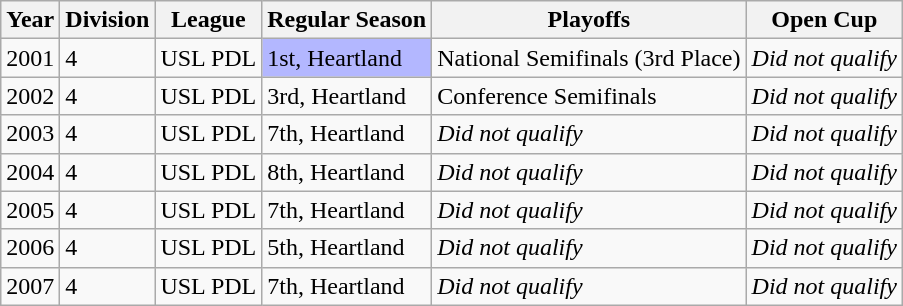<table class="wikitable">
<tr>
<th>Year</th>
<th>Division</th>
<th>League</th>
<th>Regular Season</th>
<th>Playoffs</th>
<th>Open Cup</th>
</tr>
<tr>
<td>2001</td>
<td>4</td>
<td>USL PDL</td>
<td bgcolor="B3B7FF">1st, Heartland</td>
<td>National Semifinals (3rd Place)</td>
<td><em>Did not qualify</em></td>
</tr>
<tr>
<td>2002</td>
<td>4</td>
<td>USL PDL</td>
<td>3rd, Heartland</td>
<td>Conference Semifinals</td>
<td><em>Did not qualify</em></td>
</tr>
<tr>
<td>2003</td>
<td>4</td>
<td>USL PDL</td>
<td>7th, Heartland</td>
<td><em>Did not qualify</em></td>
<td><em>Did not qualify</em></td>
</tr>
<tr>
<td>2004</td>
<td>4</td>
<td>USL PDL</td>
<td>8th, Heartland</td>
<td><em>Did not qualify</em></td>
<td><em>Did not qualify</em></td>
</tr>
<tr>
<td>2005</td>
<td>4</td>
<td>USL PDL</td>
<td>7th, Heartland</td>
<td><em>Did not qualify</em></td>
<td><em>Did not qualify</em></td>
</tr>
<tr>
<td>2006</td>
<td>4</td>
<td>USL PDL</td>
<td>5th, Heartland</td>
<td><em>Did not qualify</em></td>
<td><em>Did not qualify</em></td>
</tr>
<tr>
<td>2007</td>
<td>4</td>
<td>USL PDL</td>
<td>7th, Heartland</td>
<td><em>Did not qualify</em></td>
<td><em>Did not qualify</em></td>
</tr>
</table>
